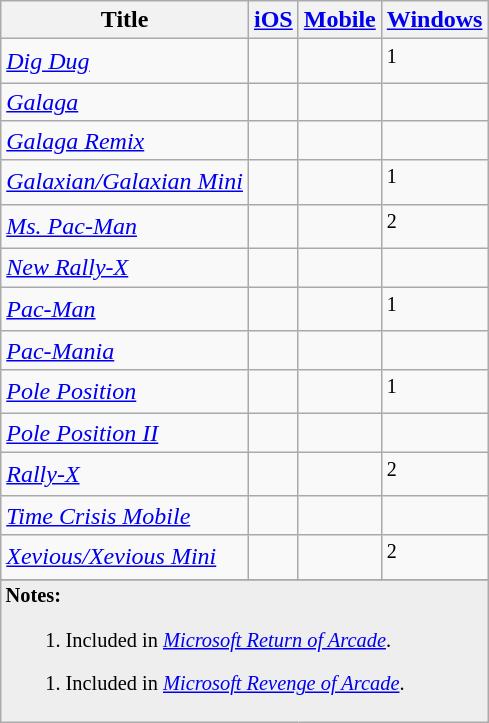<table class="wikitable sortable" border="1">
<tr>
<th>Title</th>
<th><a href='#'>iOS</a></th>
<th><a href='#'>Mobile</a></th>
<th><a href='#'>Windows</a></th>
</tr>
<tr>
<td><em><a href='#'>Dig Dug</a></em></td>
<td></td>
<td></td>
<td><sup>1</sup></td>
</tr>
<tr>
<td><em><a href='#'>Galaga</a></em></td>
<td></td>
<td></td>
<td></td>
</tr>
<tr>
<td><em><a href='#'>Galaga Remix</a></em></td>
<td></td>
<td></td>
<td></td>
</tr>
<tr>
<td><em><a href='#'>Galaxian/Galaxian Mini</a></em></td>
<td></td>
<td></td>
<td><sup>1</sup></td>
</tr>
<tr>
<td><em><a href='#'>Ms. Pac-Man</a></em></td>
<td></td>
<td></td>
<td><sup>2</sup></td>
</tr>
<tr>
<td><em><a href='#'>New Rally-X</a></em></td>
<td></td>
<td></td>
<td></td>
</tr>
<tr>
<td><em><a href='#'>Pac-Man</a></em></td>
<td></td>
<td></td>
<td><sup>1</sup></td>
</tr>
<tr>
<td><em><a href='#'>Pac-Mania</a></em></td>
<td></td>
<td></td>
<td></td>
</tr>
<tr>
<td><em><a href='#'>Pole Position</a></em></td>
<td></td>
<td></td>
<td><sup>1</sup></td>
</tr>
<tr>
<td><em><a href='#'>Pole Position II</a></em></td>
<td></td>
<td></td>
<td></td>
</tr>
<tr>
<td><em><a href='#'>Rally-X</a></em></td>
<td></td>
<td></td>
<td><sup>2</sup></td>
</tr>
<tr>
<td><em><a href='#'>Time Crisis Mobile</a></em></td>
<td></td>
<td></td>
<td></td>
</tr>
<tr>
<td><em><a href='#'>Xevious/Xevious Mini</a></em></td>
<td></td>
<td></td>
<td><sup>2</sup></td>
</tr>
<tr>
</tr>
<tr>
<td colspan=7 style="font-size:85%" bgcolor=#EEEEEE><strong>Notes:</strong><br><ol><li>Included in <em><a href='#'>Microsoft Return of Arcade</a></em>.</ol>
<ol><li>Included in <em><a href='#'>Microsoft Revenge of Arcade</a></em>.</ol></td>
</tr>
</table>
